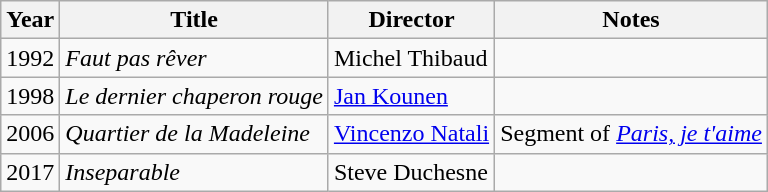<table class="wikitable">
<tr>
<th>Year</th>
<th>Title</th>
<th>Director</th>
<th>Notes</th>
</tr>
<tr>
<td>1992</td>
<td><em>Faut pas rêver</em></td>
<td>Michel Thibaud</td>
<td></td>
</tr>
<tr>
<td>1998</td>
<td><em>Le dernier chaperon rouge</em></td>
<td><a href='#'>Jan Kounen</a></td>
<td></td>
</tr>
<tr>
<td>2006</td>
<td><em>Quartier de la Madeleine</em></td>
<td><a href='#'>Vincenzo Natali</a></td>
<td>Segment of <em><a href='#'>Paris, je t'aime</a></em></td>
</tr>
<tr>
<td>2017</td>
<td><em>Inseparable</em></td>
<td>Steve Duchesne</td>
<td></td>
</tr>
</table>
